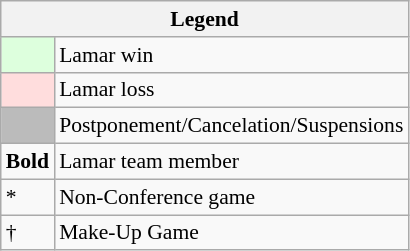<table class="wikitable" style="font-size:90%">
<tr>
<th colspan="2">Legend</th>
</tr>
<tr>
<td bgcolor="#ddffdd"> </td>
<td>Lamar win</td>
</tr>
<tr>
<td bgcolor="#ffdddd"> </td>
<td>Lamar loss</td>
</tr>
<tr>
<td bgcolor="#bbbbbb"> </td>
<td>Postponement/Cancelation/Suspensions</td>
</tr>
<tr>
<td><strong>Bold</strong></td>
<td>Lamar team member</td>
</tr>
<tr>
<td>*</td>
<td>Non-Conference game</td>
</tr>
<tr>
<td>†</td>
<td>Make-Up Game</td>
</tr>
</table>
